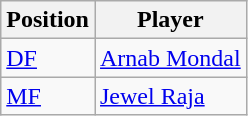<table class="wikitable sortable">
<tr>
<th>Position</th>
<th>Player</th>
</tr>
<tr>
<td><a href='#'>DF</a></td>
<td> <a href='#'>Arnab Mondal</a></td>
</tr>
<tr>
<td><a href='#'>MF</a></td>
<td> <a href='#'>Jewel Raja</a></td>
</tr>
</table>
